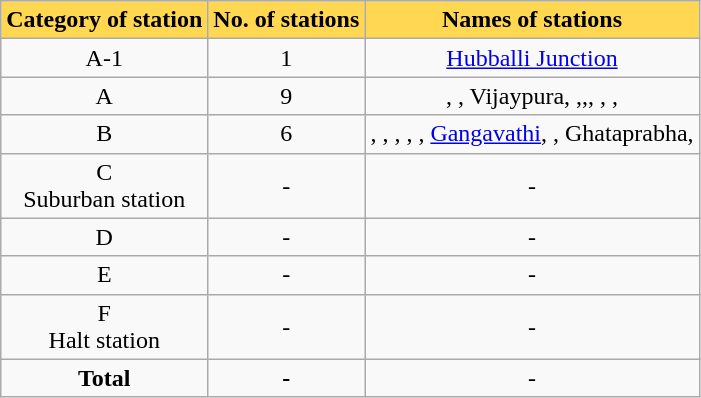<table class="wikitable sortable">
<tr>
<th style="background:#ffd750;">Category of station</th>
<th style="background:#ffd750;">No. of stations</th>
<th style="background:#ffd750;">Names of stations</th>
</tr>
<tr>
<td style="text-align:center;">A-1</td>
<td style="text-align:center;">1</td>
<td style="text-align:center;"><a href='#'>Hubballi Junction</a></td>
</tr>
<tr>
<td style="text-align:center;">A</td>
<td style="text-align:center;">9</td>
<td style="text-align:center;">, , Vijaypura, ,,, , , </td>
</tr>
<tr>
<td style="text-align:center;">B</td>
<td style="text-align:center;">6</td>
<td style="text-align:center;">, , , , , <a href='#'>Gangavathi</a>, , Ghataprabha, </td>
</tr>
<tr>
<td style="text-align:center;">C<br>Suburban station</td>
<td style="text-align:center;">-</td>
<td style="text-align:center;">-</td>
</tr>
<tr>
<td style="text-align:center;">D</td>
<td style="text-align:center;">-</td>
<td style="text-align:center;">-</td>
</tr>
<tr>
<td style="text-align:center;">E</td>
<td style="text-align:center;">-</td>
<td style="text-align:center;">-</td>
</tr>
<tr>
<td style="text-align:center;">F<br>Halt station</td>
<td style="text-align:center;">-</td>
<td style="text-align:center;">-</td>
</tr>
<tr>
<td style="text-align:center;"><strong>Total</strong></td>
<td style="text-align:center;"><strong>-</strong></td>
<td style="text-align:center;">-</td>
</tr>
</table>
